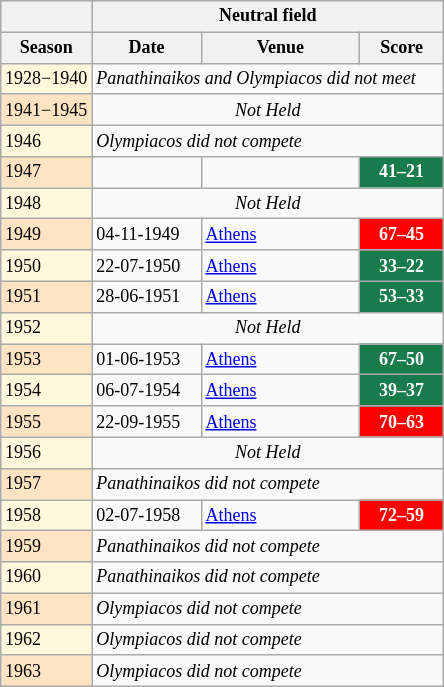<table class="wikitable" style="text-align: left; font-size: 12px">
<tr bgcolor=#CADCFB>
<th></th>
<th colspan=3 bgcolor=#fa8072>Neutral field</th>
</tr>
<tr>
<th width="55">Season</th>
<th width="67">Date</th>
<th width="100">Venue</th>
<th width="50">Score</th>
</tr>
<tr>
<td bgcolor=#fff8dc rowspan="1">1928−1940</td>
<td colspan=3><em>Panathinaikos and Olympiacos did not meet</em></td>
</tr>
<tr>
<td bgcolor=#ffe4c4 rowspan="1">1941−1945</td>
<td colspan=3 style="text-align:center;"><em>Not Held</em></td>
</tr>
<tr>
<td bgcolor=#fff8dc rowspan="1">1946</td>
<td colspan=3><em>Olympiacos did not compete</em></td>
</tr>
<tr>
<td bgcolor=#ffe4c4 rowspan="1">1947</td>
<td></td>
<td></td>
<td style="color:#ffffff;background:#187B4C" align="center"><strong>41–21</strong></td>
</tr>
<tr>
<td bgcolor=#fff8dc rowspan="1">1948</td>
<td colspan=3 style="text-align:center;"><em>Not Held</em></td>
</tr>
<tr>
<td bgcolor=#ffe4c4 rowspan="1">1949</td>
<td>04-11-1949</td>
<td><a href='#'>Athens</a></td>
<td style="color:#ffffff;background:#ff0000" align="center"><strong>67–45</strong></td>
</tr>
<tr>
<td bgcolor=#fff8dc rowspan="1">1950</td>
<td>22-07-1950</td>
<td><a href='#'>Athens</a></td>
<td style="color:#ffffff;background:#187B4C" align="center"><strong>33–22</strong></td>
</tr>
<tr>
<td bgcolor=#ffe4c4 rowspan="1">1951</td>
<td>28-06-1951</td>
<td><a href='#'>Athens</a></td>
<td style="color:#ffffff;background:#187B4C" align="center"><strong>53–33</strong></td>
</tr>
<tr>
<td bgcolor=#fff8dc rowspan="1">1952</td>
<td colspan=3 style="text-align:center;"><em>Not Held</em></td>
</tr>
<tr>
<td bgcolor=#ffe4c4 rowspan="1">1953</td>
<td>01-06-1953</td>
<td><a href='#'>Athens</a></td>
<td style="color:#ffffff;background:#187B4C" align="center"><strong>67–50</strong></td>
</tr>
<tr>
<td bgcolor=#fff8dc rowspan="1">1954</td>
<td>06-07-1954</td>
<td><a href='#'>Athens</a></td>
<td style="color:#ffffff;background:#187B4C" align="center"><strong>39–37</strong></td>
</tr>
<tr>
<td bgcolor=#ffe4c4 rowspan="1">1955</td>
<td>22-09-1955</td>
<td><a href='#'>Athens</a></td>
<td style="color:#ffffff;background:#ff0000" align="center"><strong>70–63</strong></td>
</tr>
<tr>
<td bgcolor=#fff8dc rowspan="1">1956</td>
<td colspan=3 style="text-align:center;"><em>Not Held</em></td>
</tr>
<tr>
<td bgcolor=#ffe4c4 rowspan="1">1957</td>
<td colspan=3><em>Panathinaikos did not compete</em></td>
</tr>
<tr>
<td bgcolor=#fff8dc rowspan="1">1958</td>
<td>02-07-1958</td>
<td><a href='#'>Athens</a></td>
<td style="color:#ffffff;background:#ff0000" align="center"><strong>72–59</strong></td>
</tr>
<tr>
<td bgcolor=#ffe4c4 rowspan="1">1959</td>
<td colspan=3><em>Panathinaikos did not compete</em></td>
</tr>
<tr>
<td bgcolor=#fff8dc rowspan="1">1960</td>
<td colspan=3><em>Panathinaikos did not compete</em></td>
</tr>
<tr>
<td bgcolor=#ffe4c4 rowspan="1">1961</td>
<td colspan=3><em>Olympiacos did not compete</em></td>
</tr>
<tr>
<td bgcolor=#fff8dc rowspan="1">1962</td>
<td colspan=3><em>Olympiacos did not compete</em></td>
</tr>
<tr>
<td bgcolor=#ffe4c4 rowspan="1">1963</td>
<td colspan=3><em>Olympiacos did not compete</em></td>
</tr>
</table>
